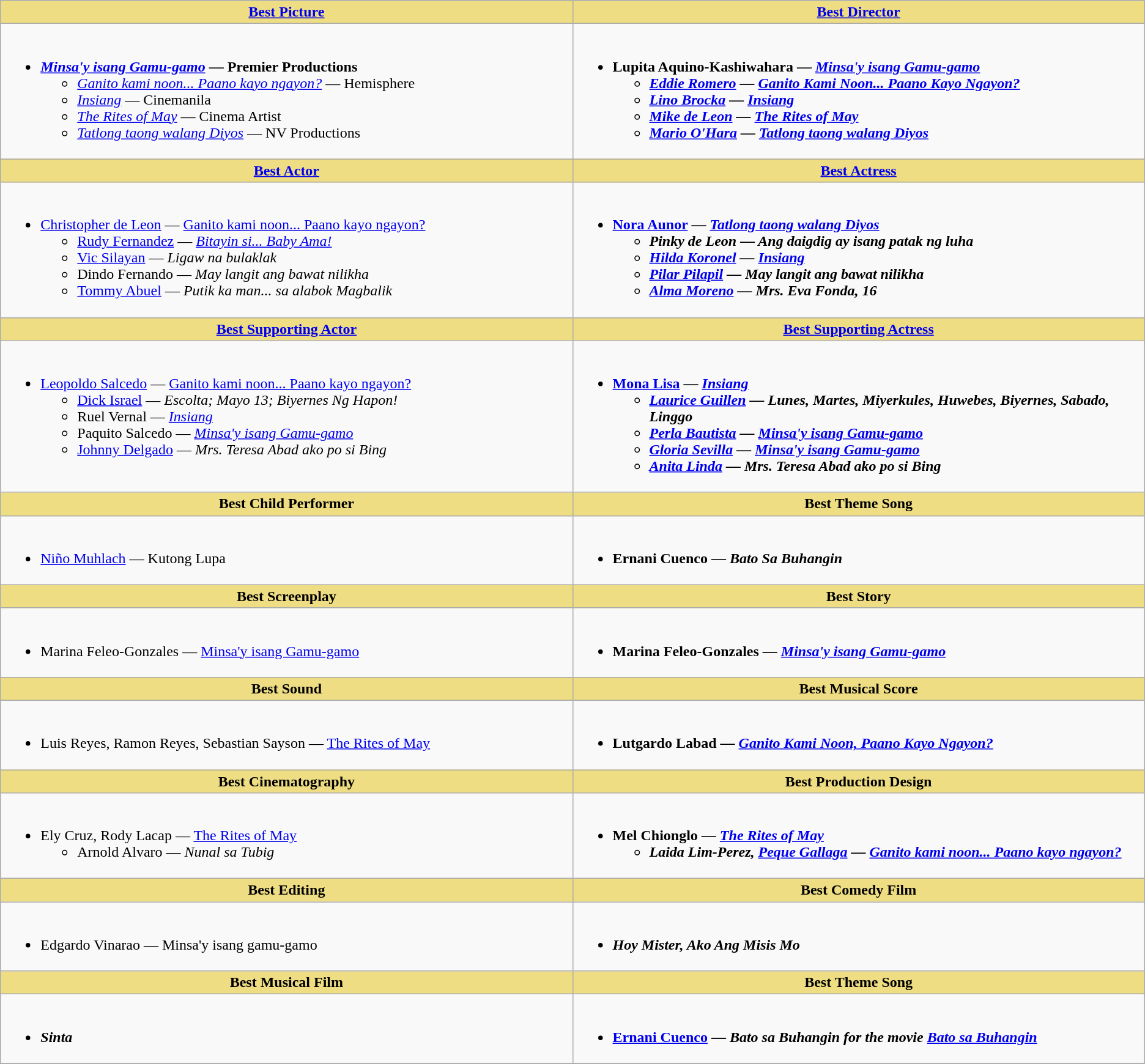<table class=wikitable>
<tr>
<th style="background:#EEDD82; width:50%"><a href='#'>Best Picture</a></th>
<th style="background:#EEDD82; width:50%"><a href='#'>Best Director</a></th>
</tr>
<tr>
<td valign="top"><br><ul><li><strong><em><a href='#'>Minsa'y isang Gamu-gamo</a></em></strong> <strong>— Premier Productions</strong><ul><li><em><a href='#'>Ganito kami noon... Paano kayo ngayon?</a></em> — Hemisphere</li><li><em><a href='#'>Insiang</a></em> — Cinemanila</li><li><em><a href='#'>The Rites of May</a></em> — Cinema Artist</li><li><em><a href='#'>Tatlong taong walang Diyos</a></em> — NV Productions</li></ul></li></ul></td>
<td valign="top"><br><ul><li><strong>Lupita Aquino-Kashiwahara — <em><a href='#'>Minsa'y isang Gamu-gamo</a><strong><em><ul><li><a href='#'>Eddie Romero</a> — </em><a href='#'>Ganito Kami Noon... Paano Kayo Ngayon?</a><em></li><li><a href='#'>Lino Brocka</a> — </em><a href='#'>Insiang</a><em></li><li><a href='#'>Mike de Leon</a> — </em><a href='#'>The Rites of May</a><em></li><li><a href='#'>Mario O'Hara</a> — </em><a href='#'>Tatlong taong walang Diyos</a><em></li></ul></li></ul></td>
</tr>
<tr>
<th style="background:#EEDD82; width:50%"><a href='#'>Best Actor</a></th>
<th style="background:#EEDD82; width:50%"><a href='#'>Best Actress</a></th>
</tr>
<tr>
<td valign="top"><br><ul><li></strong><a href='#'>Christopher de Leon</a> — </em><a href='#'>Ganito kami noon... Paano kayo ngayon?</a></em></strong><ul><li><a href='#'>Rudy Fernandez</a> — <em><a href='#'>Bitayin si... Baby Ama!</a></em></li><li><a href='#'>Vic Silayan</a> — <em>Ligaw na bulaklak</em></li><li>Dindo Fernando — <em>May langit ang bawat nilikha</em></li><li><a href='#'>Tommy Abuel</a> — <em>Putik ka man... sa alabok Magbalik</em></li></ul></li></ul></td>
<td valign="top"><br><ul><li><strong><a href='#'>Nora Aunor</a> — <em><a href='#'>Tatlong taong walang Diyos</a><strong><em><ul><li>Pinky de Leon — </em>Ang daigdig ay isang patak ng luha<em></li><li><a href='#'>Hilda Koronel</a> — </em><a href='#'>Insiang</a><em></li><li><a href='#'>Pilar Pilapil</a> — </em>May langit ang bawat nilikha<em></li><li><a href='#'>Alma Moreno</a> — </em>Mrs. Eva Fonda, 16<em></li></ul></li></ul></td>
</tr>
<tr>
<th style="background:#EEDD82; width:50%"><a href='#'>Best Supporting Actor</a></th>
<th style="background:#EEDD82; width:50%"><a href='#'>Best Supporting Actress</a></th>
</tr>
<tr>
<td valign="top"><br><ul><li></strong><a href='#'>Leopoldo Salcedo</a> — </em><a href='#'>Ganito kami noon... Paano kayo ngayon?</a></em></strong><ul><li><a href='#'>Dick Israel</a> — <em>Escolta; Mayo 13; Biyernes Ng Hapon!</em></li><li>Ruel Vernal — <em><a href='#'>Insiang</a></em></li><li>Paquito Salcedo — <em><a href='#'>Minsa'y isang Gamu-gamo</a></em></li><li><a href='#'>Johnny Delgado</a> — <em>Mrs. Teresa Abad ako po si Bing</em></li></ul></li></ul></td>
<td valign="top"><br><ul><li><strong><a href='#'>Mona Lisa</a> — <em><a href='#'>Insiang</a><strong><em><ul><li><a href='#'>Laurice Guillen</a> — </em>Lunes, Martes, Miyerkules, Huwebes, Biyernes, Sabado, Linggo<em></li><li><a href='#'>Perla Bautista</a> — </em><a href='#'>Minsa'y isang Gamu-gamo</a><em></li><li><a href='#'>Gloria Sevilla</a> — </em><a href='#'>Minsa'y isang Gamu-gamo</a><em></li><li><a href='#'>Anita Linda</a> — </em>Mrs. Teresa Abad ako po si Bing<em></li></ul></li></ul></td>
</tr>
<tr>
<th style="background:#EEDD82; width:50%">Best Child Performer</th>
<th style="background:#EEDD82; width:50%">Best Theme Song</th>
</tr>
<tr>
<td valign="top"><br><ul><li></strong> <a href='#'>Niño Muhlach</a> — </em>Kutong Lupa</em></strong></li></ul></td>
<td valign="top"><br><ul><li><strong>Ernani Cuenco  — <em>Bato Sa Buhangin<strong><em></li></ul></td>
</tr>
<tr>
<th style="background:#EEDD82; width:50%">Best Screenplay</th>
<th style="background:#EEDD82; width:50%">Best Story</th>
</tr>
<tr>
<td valign="top"><br><ul><li></strong> Marina Feleo-Gonzales — </em><a href='#'>Minsa'y isang Gamu-gamo</a></em></strong></li></ul></td>
<td valign="top"><br><ul><li><strong> Marina Feleo-Gonzales — <em><a href='#'>Minsa'y isang Gamu-gamo</a><strong><em></li></ul></td>
</tr>
<tr>
<th style="background:#EEDD82; width:50%">Best Sound</th>
<th style="background:#EEDD82; width:50%">Best Musical Score</th>
</tr>
<tr>
<td valign="top"><br><ul><li></strong>   Luis Reyes, Ramon Reyes, Sebastian Sayson — </em><a href='#'>The Rites of May</a></em></strong></li></ul></td>
<td valign="top"><br><ul><li><strong> Lutgardo Labad  — <em><a href='#'>Ganito Kami Noon, Paano Kayo Ngayon?</a><strong><em></li></ul></td>
</tr>
<tr>
<th style="background:#EEDD82; width:50%">Best Cinematography</th>
<th style="background:#EEDD82; width:50%">Best Production Design</th>
</tr>
<tr>
<td valign="top"><br><ul><li></strong>  Ely Cruz, Rody Lacap — </em><a href='#'>The Rites of May</a></em></strong><ul><li>Arnold Alvaro — <em>Nunal sa Tubig</em></li></ul></li></ul></td>
<td valign="top"><br><ul><li><strong>Mel Chionglo  — <em><a href='#'>The Rites of May</a><strong><em><ul><li>Laida Lim-Perez, <a href='#'>Peque Gallaga</a> — </em><a href='#'>Ganito kami noon... Paano kayo ngayon?</a><em></li></ul></li></ul></td>
</tr>
<tr>
<th style="background:#EEDD82; width:50%">Best Editing</th>
<th style="background:#EEDD82; width:50%">Best Comedy Film</th>
</tr>
<tr>
<td valign="top"><br><ul><li></strong>Edgardo Vinarao — </em>Minsa'y isang gamu-gamo</em></strong></li></ul></td>
<td valign="top"><br><ul><li><strong><em>Hoy Mister, Ako Ang Misis Mo</em></strong></li></ul></td>
</tr>
<tr>
<th style="background:#EEDD82; width:50%">Best Musical Film</th>
<th style="background:#EEDD82; width:50%">Best Theme Song</th>
</tr>
<tr>
<td valign="top"><br><ul><li><strong><em>Sinta</em></strong></li></ul></td>
<td valign="top"><br><ul><li><strong><a href='#'>Ernani Cuenco</a>  — <em>Bato sa Buhangin for the movie <a href='#'>Bato sa Buhangin</a><strong><em></li></ul></td>
</tr>
<tr>
</tr>
</table>
